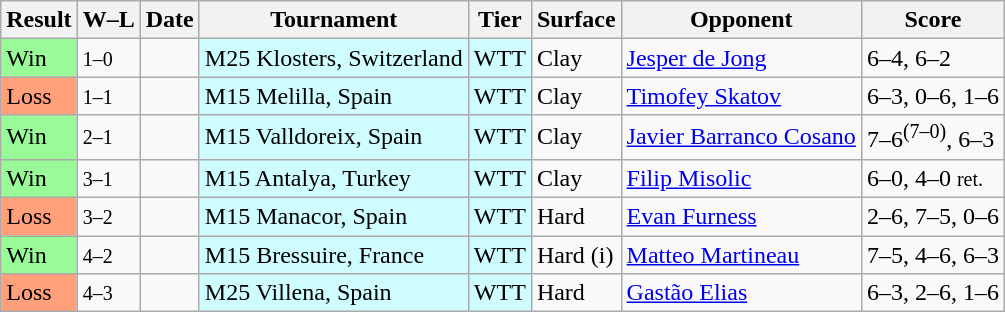<table class="sortable wikitable">
<tr>
<th>Result</th>
<th class="unsortable">W–L</th>
<th>Date</th>
<th>Tournament</th>
<th>Tier</th>
<th>Surface</th>
<th>Opponent</th>
<th class="unsortable">Score</th>
</tr>
<tr>
<td bgcolor=98fb98>Win</td>
<td><small>1–0</small></td>
<td><a href='#'></a></td>
<td bgcolor=cffcff>M25 Klosters, Switzerland</td>
<td bgcolor=cffcff>WTT</td>
<td>Clay</td>
<td> <a href='#'>Jesper de Jong</a></td>
<td>6–4, 6–2</td>
</tr>
<tr>
<td bgcolor=FFA07A>Loss</td>
<td><small>1–1</small></td>
<td></td>
<td bgcolor=cffcff>M15 Melilla, Spain</td>
<td bgcolor=cffcff>WTT</td>
<td>Clay</td>
<td> <a href='#'>Timofey Skatov</a></td>
<td>6–3, 0–6, 1–6</td>
</tr>
<tr>
<td bgcolor=98fb98>Win</td>
<td><small>2–1</small></td>
<td><a href='#'></a></td>
<td bgcolor=cffcff>M15 Valldoreix, Spain</td>
<td bgcolor=cffcff>WTT</td>
<td>Clay</td>
<td> <a href='#'>Javier Barranco Cosano</a></td>
<td>7–6<sup>(7–0)</sup>, 6–3</td>
</tr>
<tr>
<td bgcolor=98fb98>Win</td>
<td><small>3–1</small></td>
<td></td>
<td bgcolor=cffcff>M15 Antalya, Turkey</td>
<td bgcolor=cffcff>WTT</td>
<td>Clay</td>
<td> <a href='#'>Filip Misolic</a></td>
<td>6–0, 4–0 <small>ret.</small></td>
</tr>
<tr>
<td bgcolor=FFA07A>Loss</td>
<td><small>3–2</small></td>
<td><a href='#'></a></td>
<td bgcolor=cffcff>M15 Manacor, Spain</td>
<td bgcolor=cffcff>WTT</td>
<td>Hard</td>
<td> <a href='#'>Evan Furness</a></td>
<td>2–6, 7–5, 0–6</td>
</tr>
<tr>
<td bgcolor=98fb98>Win</td>
<td><small>4–2</small></td>
<td></td>
<td bgcolor=cffcff>M15 Bressuire, France</td>
<td bgcolor=cffcff>WTT</td>
<td>Hard (i)</td>
<td> <a href='#'>Matteo Martineau</a></td>
<td>7–5, 4–6, 6–3</td>
</tr>
<tr>
<td bgcolor=FFA07A>Loss</td>
<td><small>4–3</small></td>
<td></td>
<td bgcolor=cffcff>M25 Villena, Spain</td>
<td bgcolor=cffcff>WTT</td>
<td>Hard</td>
<td> <a href='#'>Gastão Elias</a></td>
<td>6–3, 2–6, 1–6</td>
</tr>
</table>
